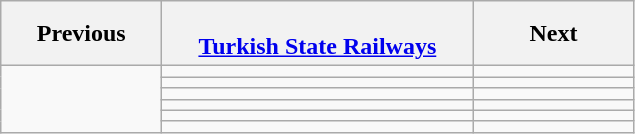<table class="wikitable">
<tr>
<th width=100>Previous</th>
<th width=200><br><a href='#'>Turkish State Railways</a></th>
<th width=100>Next</th>
</tr>
<tr>
<td rowspan="6"></td>
<td></td>
<td></td>
</tr>
<tr>
<td></td>
<td></td>
</tr>
<tr>
<td></td>
<td></td>
</tr>
<tr>
<td></td>
<td></td>
</tr>
<tr>
<td></td>
<td></td>
</tr>
<tr>
<td></td>
<td></td>
</tr>
</table>
